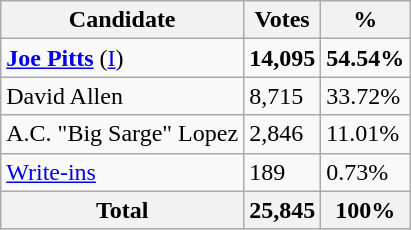<table class="wikitable">
<tr>
<th>Candidate</th>
<th>Votes</th>
<th>%</th>
</tr>
<tr>
<td><strong><a href='#'>Joe Pitts</a></strong> (<a href='#'>I</a>)</td>
<td><strong>14,095</strong></td>
<td><strong>54.54%</strong></td>
</tr>
<tr>
<td>David Allen</td>
<td>8,715</td>
<td>33.72%</td>
</tr>
<tr>
<td>A.C. "Big Sarge" Lopez</td>
<td>2,846</td>
<td>11.01%</td>
</tr>
<tr>
<td><a href='#'>Write-ins</a></td>
<td>189</td>
<td>0.73%</td>
</tr>
<tr>
<th>Total</th>
<th>25,845</th>
<th>100%</th>
</tr>
</table>
